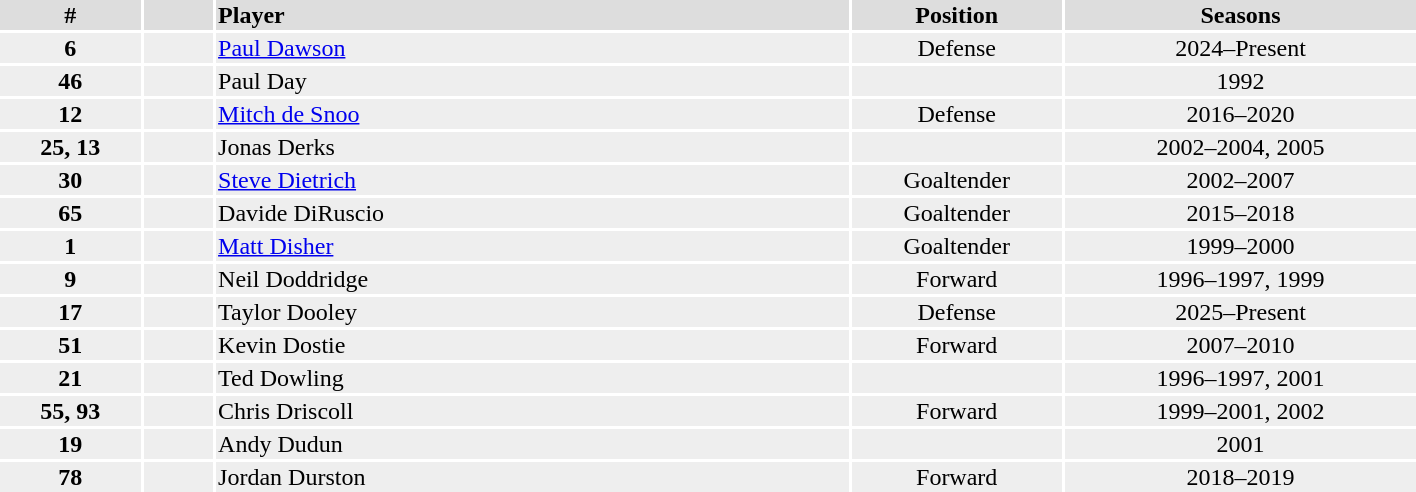<table width=75%>
<tr bgcolor="#dddddd">
<th width=10%>#</th>
<th width=5%></th>
<td align=left!!width=10%><strong>Player</strong></td>
<th width=15%>Position</th>
<th width=25%>Seasons</th>
</tr>
<tr bgcolor="#eeeeee">
<td align=center><strong>6</strong></td>
<td align=center></td>
<td><a href='#'>Paul Dawson</a></td>
<td align=center>Defense</td>
<td align=center>2024–Present</td>
</tr>
<tr bgcolor="#eeeeee">
<td align=center><strong>46</strong></td>
<td align=center></td>
<td>Paul Day</td>
<td align=center></td>
<td align=center>1992</td>
</tr>
<tr bgcolor="#eeeeee">
<td align=center><strong>12</strong></td>
<td align=center></td>
<td><a href='#'>Mitch de Snoo</a></td>
<td align=center>Defense</td>
<td align=center>2016–2020</td>
</tr>
<tr bgcolor="#eeeeee">
<td align=center><strong>25, 13</strong></td>
<td align=center></td>
<td>Jonas Derks</td>
<td align=center></td>
<td align=center>2002–2004, 2005</td>
</tr>
<tr bgcolor="#eeeeee">
<td align=center><strong>30</strong></td>
<td align=center></td>
<td><a href='#'>Steve Dietrich</a></td>
<td align=center>Goaltender</td>
<td align=center>2002–2007</td>
</tr>
<tr bgcolor="#eeeeee">
<td align=center><strong>65</strong></td>
<td align=center></td>
<td>Davide DiRuscio</td>
<td align=center>Goaltender</td>
<td align=center>2015–2018</td>
</tr>
<tr bgcolor="#eeeeee">
<td align=center><strong>1</strong></td>
<td align=center></td>
<td><a href='#'>Matt Disher</a></td>
<td align=center>Goaltender</td>
<td align=center>1999–2000</td>
</tr>
<tr bgcolor="#eeeeee">
<td align=center><strong>9</strong></td>
<td align=center></td>
<td>Neil Doddridge</td>
<td align=center>Forward</td>
<td align=center>1996–1997, 1999</td>
</tr>
<tr bgcolor="#eeeeee">
<td align=center><strong>17</strong></td>
<td align=center></td>
<td>Taylor Dooley</td>
<td align=center>Defense</td>
<td align=center>2025–Present</td>
</tr>
<tr bgcolor="#eeeeee">
<td align=center><strong>51</strong></td>
<td align=center></td>
<td>Kevin Dostie</td>
<td align=center>Forward</td>
<td align=center>2007–2010</td>
</tr>
<tr bgcolor="#eeeeee">
<td align=center><strong>21</strong></td>
<td align=center></td>
<td>Ted Dowling</td>
<td align=center></td>
<td align=center>1996–1997, 2001</td>
</tr>
<tr bgcolor="#eeeeee">
<td align=center><strong>55, 93</strong></td>
<td align=center></td>
<td>Chris Driscoll</td>
<td align=center>Forward</td>
<td align=center>1999–2001, 2002</td>
</tr>
<tr bgcolor="#eeeeee">
<td align=center><strong>19</strong></td>
<td align=center></td>
<td>Andy Dudun</td>
<td align=center></td>
<td align=center>2001</td>
</tr>
<tr bgcolor="#eeeeee">
<td align=center><strong>78</strong></td>
<td align=center></td>
<td>Jordan Durston</td>
<td align=center>Forward</td>
<td align=center>2018–2019</td>
</tr>
</table>
